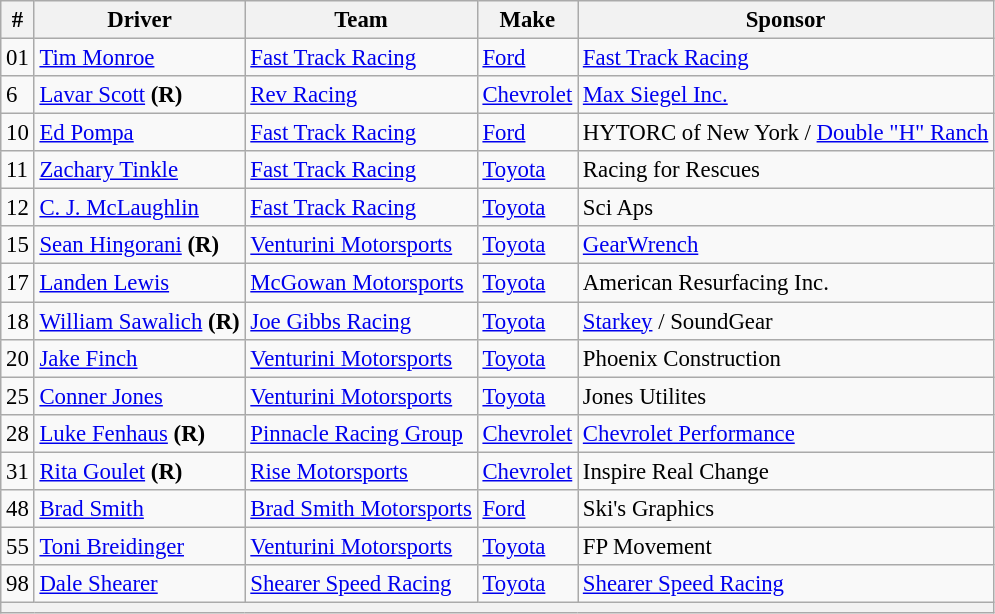<table class="wikitable" style="font-size: 95%;">
<tr>
<th>#</th>
<th>Driver</th>
<th>Team</th>
<th>Make</th>
<th>Sponsor</th>
</tr>
<tr>
<td>01</td>
<td><a href='#'>Tim Monroe</a></td>
<td><a href='#'>Fast Track Racing</a></td>
<td><a href='#'>Ford</a></td>
<td><a href='#'>Fast Track Racing</a></td>
</tr>
<tr>
<td>6</td>
<td><a href='#'>Lavar Scott</a> <strong>(R)</strong></td>
<td><a href='#'>Rev Racing</a></td>
<td><a href='#'>Chevrolet</a></td>
<td><a href='#'>Max Siegel Inc.</a></td>
</tr>
<tr>
<td>10</td>
<td><a href='#'>Ed Pompa</a></td>
<td><a href='#'>Fast Track Racing</a></td>
<td><a href='#'>Ford</a></td>
<td>HYTORC of New York / <a href='#'>Double "H" Ranch</a></td>
</tr>
<tr>
<td>11</td>
<td><a href='#'>Zachary Tinkle</a></td>
<td><a href='#'>Fast Track Racing</a></td>
<td><a href='#'>Toyota</a></td>
<td>Racing for Rescues</td>
</tr>
<tr>
<td>12</td>
<td><a href='#'>C. J. McLaughlin</a></td>
<td><a href='#'>Fast Track Racing</a></td>
<td><a href='#'>Toyota</a></td>
<td>Sci Aps</td>
</tr>
<tr>
<td>15</td>
<td><a href='#'>Sean Hingorani</a> <strong>(R)</strong></td>
<td><a href='#'>Venturini Motorsports</a></td>
<td><a href='#'>Toyota</a></td>
<td nowrap=""><a href='#'>GearWrench</a></td>
</tr>
<tr>
<td>17</td>
<td><a href='#'>Landen Lewis</a></td>
<td><a href='#'>McGowan Motorsports</a></td>
<td><a href='#'>Toyota</a></td>
<td>American Resurfacing Inc.</td>
</tr>
<tr>
<td>18</td>
<td><a href='#'>William Sawalich</a> <strong>(R)</strong></td>
<td><a href='#'>Joe Gibbs Racing</a></td>
<td><a href='#'>Toyota</a></td>
<td><a href='#'>Starkey</a> / SoundGear</td>
</tr>
<tr>
<td>20</td>
<td><a href='#'>Jake Finch</a></td>
<td><a href='#'>Venturini Motorsports</a></td>
<td><a href='#'>Toyota</a></td>
<td>Phoenix Construction</td>
</tr>
<tr>
<td>25</td>
<td><a href='#'>Conner Jones</a></td>
<td><a href='#'>Venturini Motorsports</a></td>
<td><a href='#'>Toyota</a></td>
<td>Jones Utilites</td>
</tr>
<tr>
<td>28</td>
<td><a href='#'>Luke Fenhaus</a> <strong>(R)</strong></td>
<td><a href='#'>Pinnacle Racing Group</a></td>
<td><a href='#'>Chevrolet</a></td>
<td><a href='#'>Chevrolet Performance</a></td>
</tr>
<tr>
<td>31</td>
<td><a href='#'>Rita Goulet</a> <strong>(R)</strong></td>
<td><a href='#'>Rise Motorsports</a></td>
<td><a href='#'>Chevrolet</a></td>
<td>Inspire Real Change</td>
</tr>
<tr>
<td>48</td>
<td><a href='#'>Brad Smith</a></td>
<td><a href='#'>Brad Smith Motorsports</a></td>
<td><a href='#'>Ford</a></td>
<td>Ski's Graphics</td>
</tr>
<tr>
<td>55</td>
<td><a href='#'>Toni Breidinger</a></td>
<td nowrap=""><a href='#'>Venturini Motorsports</a></td>
<td><a href='#'>Toyota</a></td>
<td>FP Movement</td>
</tr>
<tr>
<td>98</td>
<td><a href='#'>Dale Shearer</a></td>
<td><a href='#'>Shearer Speed Racing</a></td>
<td><a href='#'>Toyota</a></td>
<td><a href='#'>Shearer Speed Racing</a></td>
</tr>
<tr>
<th colspan="5"></th>
</tr>
</table>
